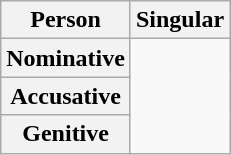<table class="wikitable">
<tr>
<th>Person</th>
<th>Singular</th>
</tr>
<tr>
<th>Nominative</th>
<td rowspan=3> <em></em></td>
</tr>
<tr>
<th>Accusative</th>
</tr>
<tr>
<th>Genitive</th>
</tr>
</table>
